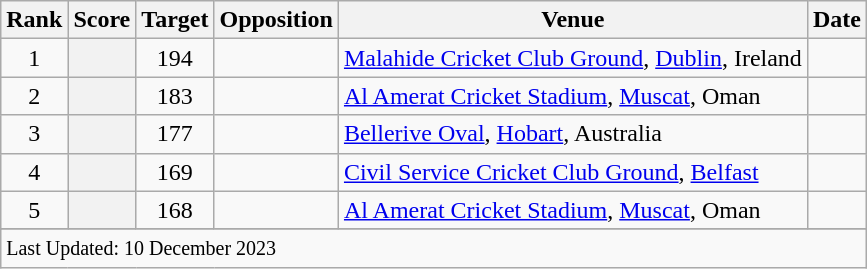<table class="wikitable plainrowheaders sortable">
<tr>
<th scope=col>Rank</th>
<th scope=col>Score</th>
<th scope=col>Target</th>
<th scope=col>Opposition</th>
<th scope=col>Venue</th>
<th scope=col>Date</th>
</tr>
<tr>
<td align=center>1</td>
<th scope=row style=text-align:center;></th>
<td align=center>194</td>
<td></td>
<td><a href='#'>Malahide Cricket Club Ground</a>, <a href='#'>Dublin</a>, Ireland</td>
<td></td>
</tr>
<tr>
<td align=center>2</td>
<th scope=row style=text-align:center;></th>
<td align=center>183</td>
<td></td>
<td><a href='#'>Al Amerat Cricket Stadium</a>, <a href='#'>Muscat</a>, Oman</td>
<td></td>
</tr>
<tr>
<td align=center>3</td>
<th scope=row style=text-align:center;></th>
<td align=center>177</td>
<td></td>
<td><a href='#'>Bellerive Oval</a>, <a href='#'>Hobart</a>, Australia</td>
<td></td>
</tr>
<tr>
<td align=center>4</td>
<th scope=row style=text-align:center;></th>
<td align=center>169</td>
<td></td>
<td><a href='#'>Civil Service Cricket Club Ground</a>, <a href='#'>Belfast</a></td>
<td></td>
</tr>
<tr>
<td align=center>5</td>
<th scope=row style=text-align:center;></th>
<td align=center>168</td>
<td></td>
<td><a href='#'>Al Amerat Cricket Stadium</a>, <a href='#'>Muscat</a>, Oman</td>
<td></td>
</tr>
<tr>
</tr>
<tr class=sortbottom>
<td colspan=6><small>Last Updated: 10 December 2023</small></td>
</tr>
</table>
